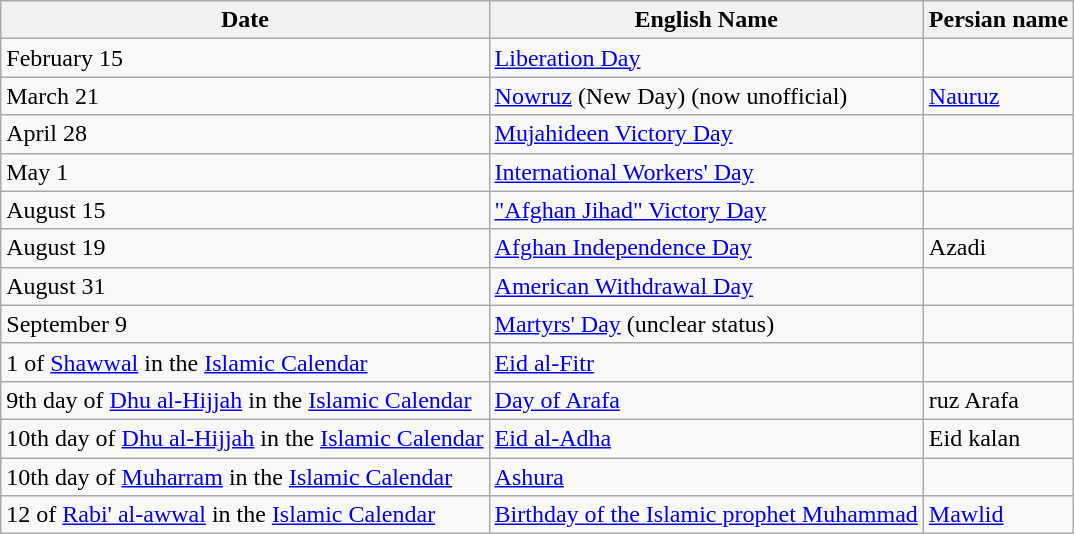<table class="wikitable">
<tr>
<th>Date</th>
<th>English Name</th>
<th>Persian name</th>
</tr>
<tr --->
<td>February 15</td>
<td><a href='#'>Liberation Day</a></td>
<td></td>
</tr>
<tr --->
<td>March 21</td>
<td><a href='#'>Nowruz</a> (New Day) (now unofficial)</td>
<td><a href='#'>Nauruz</a></td>
</tr>
<tr --->
<td>April 28</td>
<td><a href='#'>Mujahideen Victory Day</a></td>
<td></td>
</tr>
<tr --->
<td>May 1</td>
<td><a href='#'>International Workers' Day</a></td>
<td></td>
</tr>
<tr --->
<td>August 15</td>
<td><a href='#'>"Afghan Jihad" Victory Day</a></td>
<td></td>
</tr>
<tr --->
<td>August 19</td>
<td><a href='#'>Afghan Independence Day</a></td>
<td>Azadi</td>
</tr>
<tr --->
<td>August 31</td>
<td><a href='#'>American Withdrawal Day</a></td>
<td></td>
</tr>
<tr --->
<td>September 9</td>
<td><a href='#'>Martyrs' Day</a> (unclear status)</td>
<td></td>
</tr>
<tr --->
<td>1 of <a href='#'>Shawwal</a> in the <a href='#'>Islamic Calendar</a></td>
<td><a href='#'>Eid al-Fitr</a></td>
</tr>
<tr --->
<td>9th day of <a href='#'>Dhu al-Hijjah</a> in the <a href='#'>Islamic Calendar</a></td>
<td><a href='#'>Day of Arafa</a></td>
<td>ruz Arafa</td>
</tr>
<tr --->
<td>10th day of <a href='#'>Dhu al-Hijjah</a> in the <a href='#'>Islamic Calendar</a></td>
<td><a href='#'>Eid al-Adha</a></td>
<td>Eid kalan</td>
</tr>
<tr --->
<td>10th day of <a href='#'>Muharram</a> in the <a href='#'>Islamic Calendar</a></td>
<td><a href='#'>Ashura</a></td>
<td></td>
</tr>
<tr --->
<td>12 of <a href='#'>Rabi' al-awwal</a> in the <a href='#'>Islamic Calendar</a></td>
<td><a href='#'>Birthday of the Islamic prophet Muhammad</a></td>
<td><a href='#'>Mawlid</a></td>
</tr>
</table>
